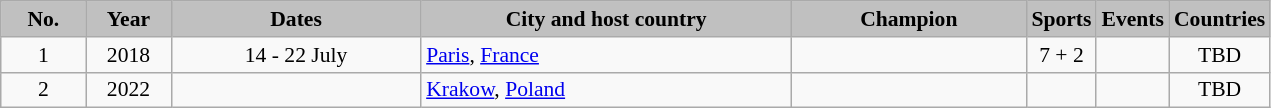<table class="wikitable" style="text-align:left; font-size:90%">
<tr>
<th style="width:50px; background:silver;">No.</th>
<th style="width:50px; background:silver;">Year</th>
<th style="width:160px; background:silver;">Dates</th>
<th style="width:240px; background:silver;">City and host country</th>
<th style="width:150px; background:silver;">Champion</th>
<th style="width:30px; background:silver;">Sports</th>
<th style="width:30px; background:silver;">Events</th>
<th style="width:30px; background:silver;">Countries</th>
</tr>
<tr>
<td align=center>1</td>
<td align=center>2018</td>
<td align=center>14 - 22 July</td>
<td> <a href='#'>Paris</a>, <a href='#'>France</a></td>
<td></td>
<td align=center>7 + 2</td>
<td></td>
<td align=center>TBD</td>
</tr>
<tr>
<td align=center>2</td>
<td align=center>2022</td>
<td align=center></td>
<td> <a href='#'>Krakow</a>, <a href='#'>Poland</a></td>
<td></td>
<td align=center></td>
<td></td>
<td align=center>TBD</td>
</tr>
</table>
